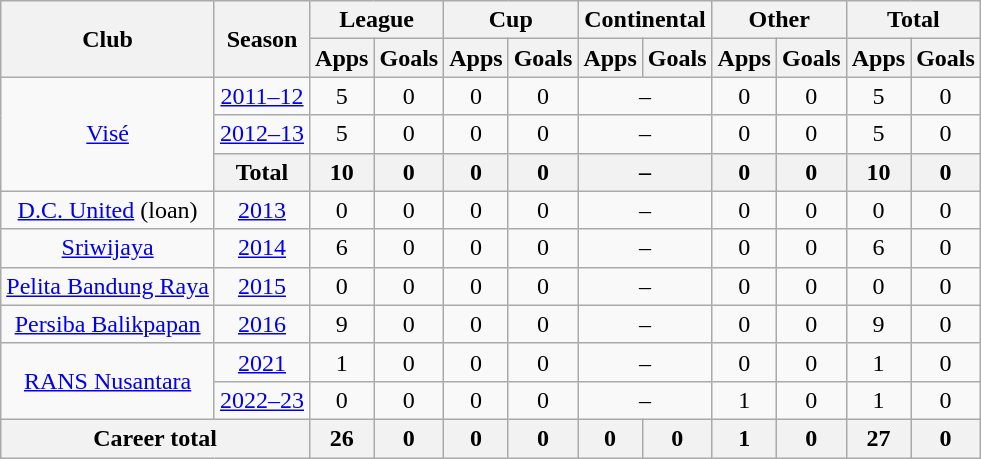<table class="wikitable" style="text-align: center;">
<tr>
<th rowspan="2">Club</th>
<th rowspan="2">Season</th>
<th colspan="2">League</th>
<th colspan="2">Cup</th>
<th colspan="2">Continental</th>
<th colspan="2">Other</th>
<th colspan="2">Total</th>
</tr>
<tr>
<th>Apps</th>
<th>Goals</th>
<th>Apps</th>
<th>Goals</th>
<th>Apps</th>
<th>Goals</th>
<th>Apps</th>
<th>Goals</th>
<th>Apps</th>
<th>Goals</th>
</tr>
<tr>
<td rowspan=3><a href='#'>Visé</a></td>
<td><a href='#'>2011–12</a></td>
<td>5</td>
<td>0</td>
<td>0</td>
<td>0</td>
<td colspan=2>–</td>
<td>0</td>
<td>0</td>
<td>5</td>
<td>0</td>
</tr>
<tr>
<td><a href='#'>2012–13</a></td>
<td>5</td>
<td>0</td>
<td>0</td>
<td>0</td>
<td colspan=2>–</td>
<td>0</td>
<td>0</td>
<td>5</td>
<td>0</td>
</tr>
<tr>
<th colspan="1">Total</th>
<th>10</th>
<th>0</th>
<th>0</th>
<th>0</th>
<th colspan=2>–</th>
<th>0</th>
<th>0</th>
<th>10</th>
<th>0</th>
</tr>
<tr>
<td><a href='#'>D.C. United</a> (loan)</td>
<td><a href='#'>2013</a></td>
<td>0</td>
<td>0</td>
<td>0</td>
<td>0</td>
<td colspan=2>–</td>
<td>0</td>
<td>0</td>
<td>0</td>
<td>0</td>
</tr>
<tr>
<td><a href='#'>Sriwijaya</a></td>
<td><a href='#'>2014</a></td>
<td>6</td>
<td>0</td>
<td>0</td>
<td>0</td>
<td colspan=2>–</td>
<td>0</td>
<td>0</td>
<td>6</td>
<td>0</td>
</tr>
<tr>
<td><a href='#'>Pelita Bandung Raya</a></td>
<td><a href='#'>2015</a></td>
<td>0</td>
<td>0</td>
<td>0</td>
<td>0</td>
<td colspan=2>–</td>
<td>0</td>
<td>0</td>
<td>0</td>
<td>0</td>
</tr>
<tr>
<td rowspan=1><a href='#'>Persiba Balikpapan</a></td>
<td><a href='#'>2016</a></td>
<td>9</td>
<td>0</td>
<td>0</td>
<td>0</td>
<td colspan=2>–</td>
<td>0</td>
<td>0</td>
<td>9</td>
<td>0</td>
</tr>
<tr>
<td rowspan=2><a href='#'>RANS Nusantara</a></td>
<td><a href='#'>2021</a></td>
<td>1</td>
<td>0</td>
<td>0</td>
<td>0</td>
<td colspan=2>–</td>
<td>0</td>
<td>0</td>
<td>1</td>
<td>0</td>
</tr>
<tr>
<td><a href='#'>2022–23</a></td>
<td>0</td>
<td>0</td>
<td>0</td>
<td>0</td>
<td colspan=2>–</td>
<td>1</td>
<td>0</td>
<td>1</td>
<td>0</td>
</tr>
<tr>
<th colspan="2">Career total</th>
<th>26</th>
<th>0</th>
<th>0</th>
<th>0</th>
<th>0</th>
<th>0</th>
<th>1</th>
<th>0</th>
<th>27</th>
<th>0</th>
</tr>
</table>
